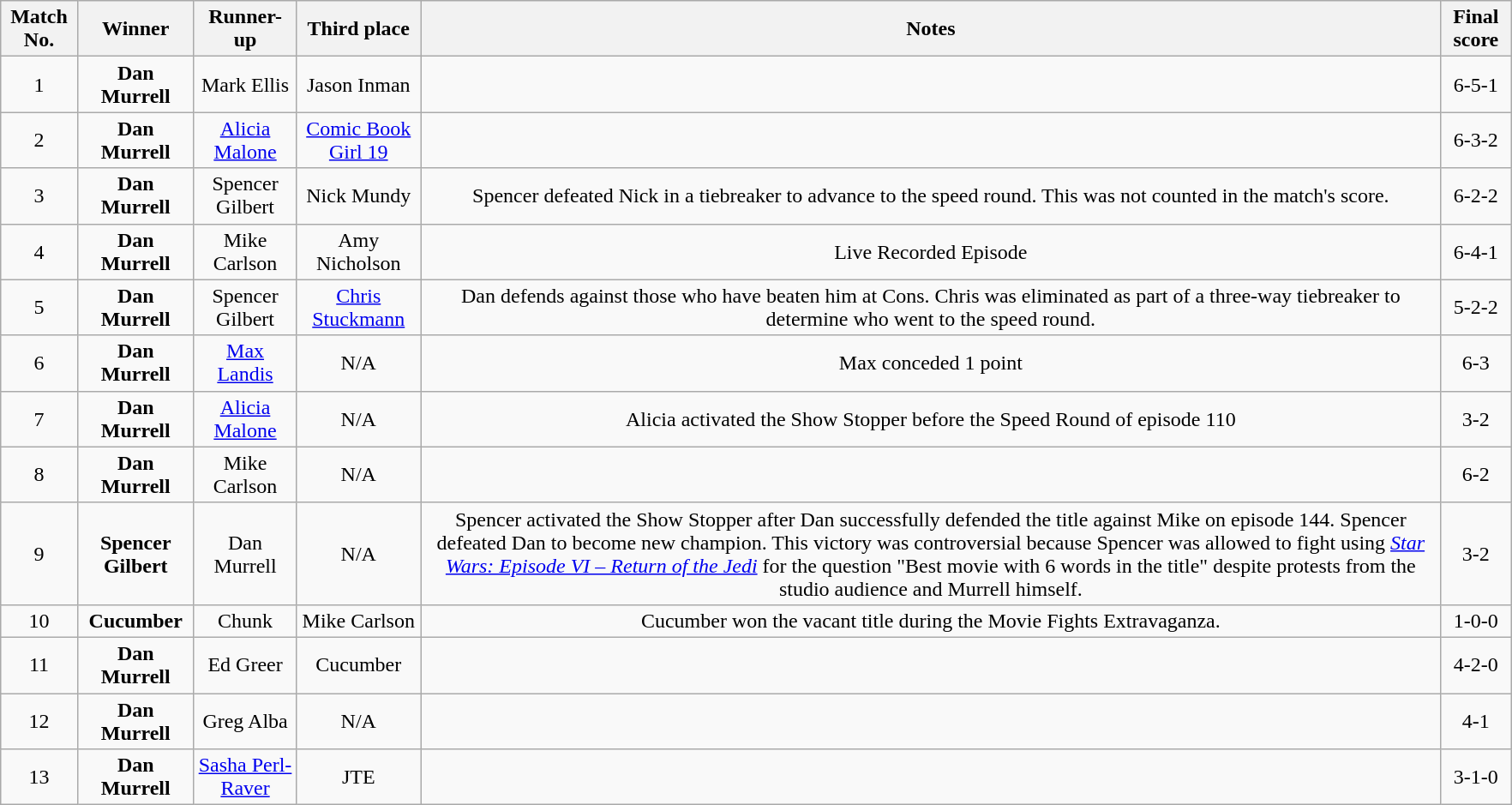<table class="wikitable sortable" style="text-align:center; width:93%; font-size:100%;" cellspacing="1">
<tr>
<th>Match No.</th>
<th>Winner</th>
<th>Runner-up</th>
<th>Third place</th>
<th>Notes</th>
<th>Final score</th>
</tr>
<tr>
<td>1</td>
<td><strong>Dan Murrell</strong></td>
<td>Mark Ellis</td>
<td>Jason Inman</td>
<td></td>
<td>6-5-1</td>
</tr>
<tr>
<td>2</td>
<td><strong>Dan Murrell</strong></td>
<td><a href='#'>Alicia Malone</a></td>
<td><a href='#'>Comic Book Girl 19</a></td>
<td></td>
<td>6-3-2</td>
</tr>
<tr>
<td>3</td>
<td><strong>Dan Murrell</strong></td>
<td>Spencer Gilbert</td>
<td>Nick Mundy</td>
<td>Spencer defeated Nick in a tiebreaker to advance to the speed round. This was not counted in the match's score.</td>
<td>6-2-2</td>
</tr>
<tr>
<td>4</td>
<td><strong>Dan Murrell</strong></td>
<td>Mike Carlson</td>
<td>Amy Nicholson</td>
<td>Live Recorded Episode</td>
<td>6-4-1</td>
</tr>
<tr>
<td>5</td>
<td><strong>Dan Murrell</strong></td>
<td>Spencer Gilbert</td>
<td><a href='#'>Chris Stuckmann</a></td>
<td>Dan defends against those who have beaten him at Cons. Chris was eliminated as part of a three-way tiebreaker to determine who went to the speed round.</td>
<td>5-2-2</td>
</tr>
<tr>
<td>6</td>
<td><strong>Dan Murrell</strong></td>
<td><a href='#'>Max Landis</a></td>
<td>N/A</td>
<td>Max conceded 1 point</td>
<td>6-3</td>
</tr>
<tr>
<td>7</td>
<td><strong>Dan Murrell</strong></td>
<td><a href='#'>Alicia Malone</a></td>
<td>N/A</td>
<td>Alicia activated the Show Stopper before the Speed Round of episode 110</td>
<td>3-2</td>
</tr>
<tr>
<td>8</td>
<td><strong>Dan Murrell</strong></td>
<td>Mike Carlson</td>
<td>N/A</td>
<td></td>
<td>6-2</td>
</tr>
<tr>
<td>9</td>
<td><strong>Spencer Gilbert</strong></td>
<td>Dan Murrell</td>
<td>N/A</td>
<td>Spencer activated the Show Stopper after Dan successfully defended the title against Mike on episode 144. Spencer defeated Dan to become new champion.  This victory was controversial because Spencer was allowed to fight using <em><a href='#'>Star Wars: Episode VI – Return of the Jedi</a></em> for the question "Best movie with 6 words in the title" despite protests from the studio audience and Murrell himself.</td>
<td>3-2</td>
</tr>
<tr>
<td>10</td>
<td><strong>Cucumber</strong></td>
<td>Chunk</td>
<td>Mike Carlson</td>
<td>Cucumber won the vacant title during the Movie Fights Extravaganza.</td>
<td>1-0-0</td>
</tr>
<tr>
<td>11</td>
<td><strong>Dan Murrell</strong></td>
<td>Ed Greer</td>
<td>Cucumber</td>
<td></td>
<td>4-2-0</td>
</tr>
<tr>
<td>12</td>
<td><strong>Dan Murrell</strong></td>
<td>Greg Alba</td>
<td>N/A</td>
<td></td>
<td>4-1</td>
</tr>
<tr>
<td>13</td>
<td><strong>Dan Murrell</strong></td>
<td><a href='#'>Sasha Perl-Raver</a></td>
<td>JTE</td>
<td></td>
<td>3-1-0</td>
</tr>
</table>
